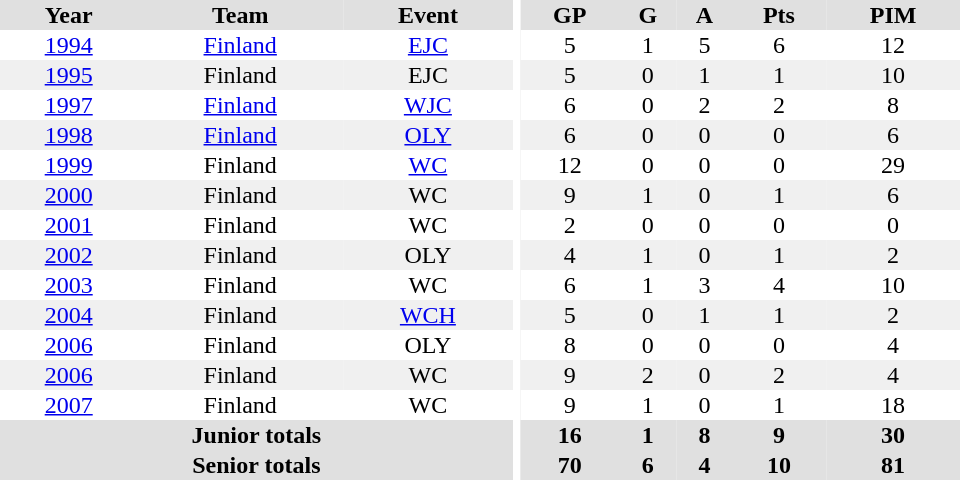<table border="0" cellpadding="1" cellspacing="0" ID="Table3" style="text-align:center; width:40em">
<tr bgcolor="#e0e0e0">
<th>Year</th>
<th>Team</th>
<th>Event</th>
<th rowspan="102" bgcolor="#ffffff"></th>
<th>GP</th>
<th>G</th>
<th>A</th>
<th>Pts</th>
<th>PIM</th>
</tr>
<tr>
<td><a href='#'>1994</a></td>
<td><a href='#'>Finland</a></td>
<td><a href='#'>EJC</a></td>
<td>5</td>
<td>1</td>
<td>5</td>
<td>6</td>
<td>12</td>
</tr>
<tr bgcolor="#f0f0f0">
<td><a href='#'>1995</a></td>
<td>Finland</td>
<td>EJC</td>
<td>5</td>
<td>0</td>
<td>1</td>
<td>1</td>
<td>10</td>
</tr>
<tr>
<td><a href='#'>1997</a></td>
<td><a href='#'>Finland</a></td>
<td><a href='#'>WJC</a></td>
<td>6</td>
<td>0</td>
<td>2</td>
<td>2</td>
<td>8</td>
</tr>
<tr bgcolor="#f0f0f0">
<td><a href='#'>1998</a></td>
<td><a href='#'>Finland</a></td>
<td><a href='#'>OLY</a></td>
<td>6</td>
<td>0</td>
<td>0</td>
<td>0</td>
<td>6</td>
</tr>
<tr>
<td><a href='#'>1999</a></td>
<td>Finland</td>
<td><a href='#'>WC</a></td>
<td>12</td>
<td>0</td>
<td>0</td>
<td>0</td>
<td>29</td>
</tr>
<tr bgcolor="#f0f0f0">
<td><a href='#'>2000</a></td>
<td>Finland</td>
<td>WC</td>
<td>9</td>
<td>1</td>
<td>0</td>
<td>1</td>
<td>6</td>
</tr>
<tr>
<td><a href='#'>2001</a></td>
<td>Finland</td>
<td>WC</td>
<td>2</td>
<td>0</td>
<td>0</td>
<td>0</td>
<td>0</td>
</tr>
<tr bgcolor="#f0f0f0">
<td><a href='#'>2002</a></td>
<td>Finland</td>
<td>OLY</td>
<td>4</td>
<td>1</td>
<td>0</td>
<td>1</td>
<td>2</td>
</tr>
<tr>
<td><a href='#'>2003</a></td>
<td>Finland</td>
<td>WC</td>
<td>6</td>
<td>1</td>
<td>3</td>
<td>4</td>
<td>10</td>
</tr>
<tr bgcolor="#f0f0f0">
<td><a href='#'>2004</a></td>
<td>Finland</td>
<td><a href='#'>WCH</a></td>
<td>5</td>
<td>0</td>
<td>1</td>
<td>1</td>
<td>2</td>
</tr>
<tr>
<td><a href='#'>2006</a></td>
<td>Finland</td>
<td>OLY</td>
<td>8</td>
<td>0</td>
<td>0</td>
<td>0</td>
<td>4</td>
</tr>
<tr bgcolor="#f0f0f0">
<td><a href='#'>2006</a></td>
<td>Finland</td>
<td>WC</td>
<td>9</td>
<td>2</td>
<td>0</td>
<td>2</td>
<td>4</td>
</tr>
<tr>
<td><a href='#'>2007</a></td>
<td>Finland</td>
<td>WC</td>
<td>9</td>
<td>1</td>
<td>0</td>
<td>1</td>
<td>18</td>
</tr>
<tr bgcolor="#e0e0e0">
<th colspan=3>Junior totals</th>
<th>16</th>
<th>1</th>
<th>8</th>
<th>9</th>
<th>30</th>
</tr>
<tr bgcolor="#e0e0e0">
<th colspan=3>Senior totals</th>
<th>70</th>
<th>6</th>
<th>4</th>
<th>10</th>
<th>81</th>
</tr>
</table>
